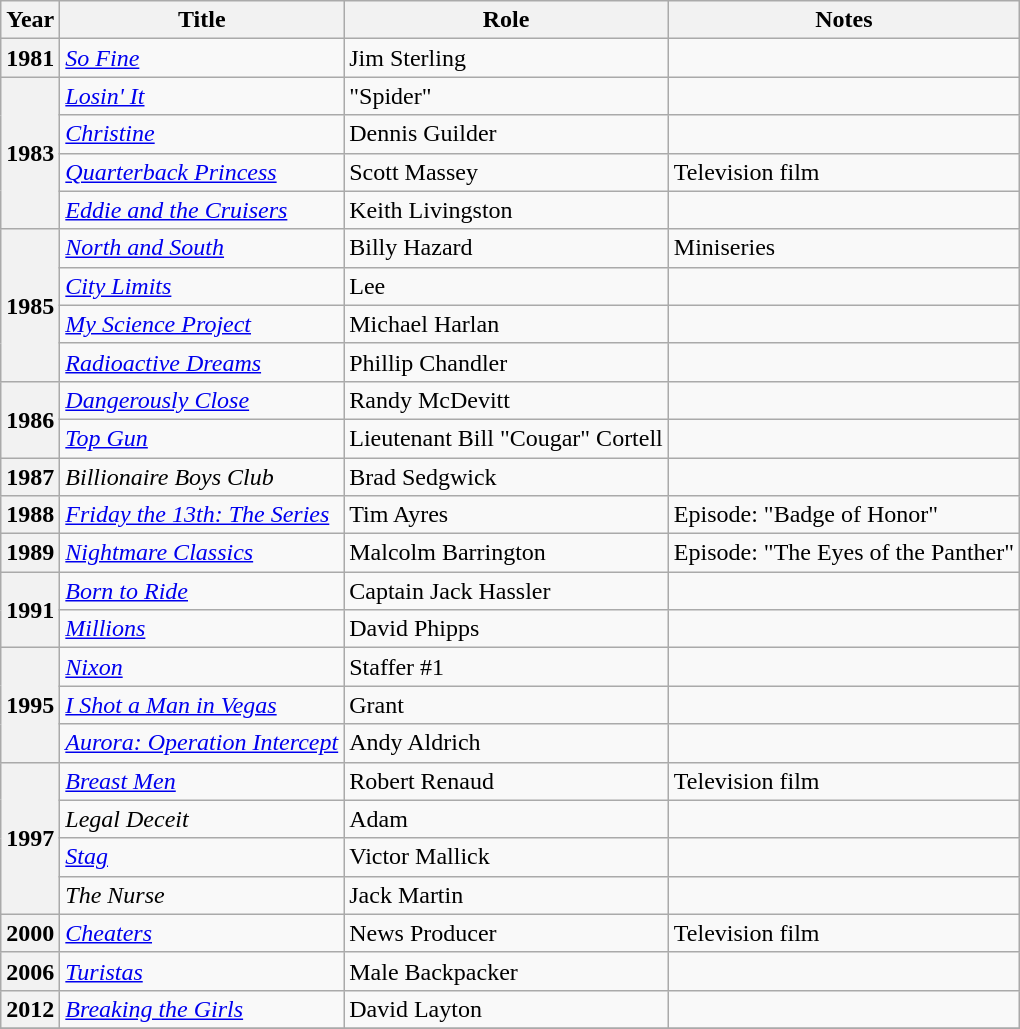<table class="wikitable plainrowheaders ">
<tr>
<th scope="col">Year</th>
<th scope="col">Title</th>
<th scope="col">Role</th>
<th scope="col">Notes</th>
</tr>
<tr>
<th scope="row">1981</th>
<td><em><a href='#'>So Fine</a></em></td>
<td>Jim Sterling</td>
<td></td>
</tr>
<tr>
<th scope="row" rowspan="4">1983</th>
<td><em><a href='#'>Losin' It</a></em></td>
<td>"Spider"</td>
<td></td>
</tr>
<tr>
<td><em><a href='#'>Christine</a></em></td>
<td>Dennis Guilder</td>
<td></td>
</tr>
<tr>
<td><em><a href='#'>Quarterback Princess</a></em></td>
<td>Scott Massey</td>
<td>Television film</td>
</tr>
<tr>
<td><em><a href='#'>Eddie and the Cruisers</a></em></td>
<td>Keith Livingston</td>
<td></td>
</tr>
<tr>
<th scope="row" rowspan="4">1985</th>
<td><em><a href='#'>North and South</a></em></td>
<td>Billy Hazard</td>
<td>Miniseries</td>
</tr>
<tr>
<td><em><a href='#'>City Limits</a></em></td>
<td>Lee</td>
<td></td>
</tr>
<tr>
<td><em><a href='#'>My Science Project</a></em></td>
<td>Michael Harlan</td>
<td></td>
</tr>
<tr>
<td><em><a href='#'>Radioactive Dreams</a></em></td>
<td>Phillip Chandler</td>
<td></td>
</tr>
<tr>
<th scope="row" rowspan="2">1986</th>
<td><em><a href='#'>Dangerously Close</a></em></td>
<td>Randy McDevitt</td>
<td></td>
</tr>
<tr>
<td><em><a href='#'>Top Gun</a></em></td>
<td>Lieutenant Bill "Cougar" Cortell</td>
<td></td>
</tr>
<tr>
<th scope="row">1987</th>
<td><em>Billionaire Boys Club</em></td>
<td>Brad Sedgwick</td>
<td></td>
</tr>
<tr>
<th scope="row">1988</th>
<td><em><a href='#'>Friday the 13th: The Series</a></em></td>
<td>Tim Ayres</td>
<td>Episode: "Badge of Honor"</td>
</tr>
<tr>
<th scope="row">1989</th>
<td><em><a href='#'>Nightmare Classics</a></em></td>
<td>Malcolm Barrington</td>
<td>Episode: "The Eyes of the Panther"</td>
</tr>
<tr>
<th scope="row" rowspan="2">1991</th>
<td><em><a href='#'>Born to Ride</a></em></td>
<td>Captain Jack Hassler</td>
<td></td>
</tr>
<tr>
<td><em><a href='#'>Millions</a></em></td>
<td>David Phipps</td>
<td></td>
</tr>
<tr>
<th scope="row" rowspan="3">1995</th>
<td><em><a href='#'>Nixon</a></em></td>
<td>Staffer #1</td>
<td></td>
</tr>
<tr>
<td><em><a href='#'>I Shot a Man in Vegas</a></em></td>
<td>Grant</td>
<td></td>
</tr>
<tr>
<td><em><a href='#'>Aurora: Operation Intercept</a></em></td>
<td>Andy Aldrich</td>
<td></td>
</tr>
<tr>
<th scope="row" rowspan="4">1997</th>
<td><em><a href='#'>Breast Men</a></em></td>
<td>Robert Renaud</td>
<td>Television film</td>
</tr>
<tr>
<td><em>Legal Deceit</em></td>
<td>Adam</td>
<td></td>
</tr>
<tr>
<td><em><a href='#'>Stag</a></em></td>
<td>Victor Mallick</td>
<td></td>
</tr>
<tr>
<td><em>The Nurse</em></td>
<td>Jack Martin</td>
<td></td>
</tr>
<tr>
<th scope="row">2000</th>
<td><em><a href='#'>Cheaters</a></em></td>
<td>News Producer</td>
<td>Television film</td>
</tr>
<tr>
<th scope="row">2006</th>
<td><em><a href='#'>Turistas</a></em></td>
<td>Male Backpacker</td>
<td></td>
</tr>
<tr>
<th scope="row">2012</th>
<td><em><a href='#'>Breaking the Girls</a></em></td>
<td>David Layton</td>
<td></td>
</tr>
<tr>
</tr>
</table>
